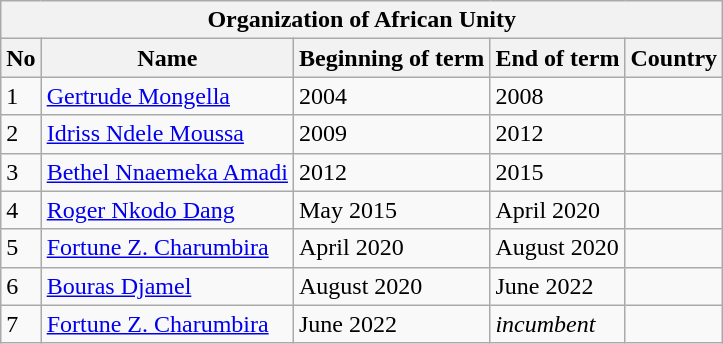<table class="wikitable">
<tr valign=top>
<th colspan="5" align=center>Organization of African Unity</th>
</tr>
<tr>
<th>No</th>
<th>Name</th>
<th>Beginning of term</th>
<th>End of term</th>
<th>Country</th>
</tr>
<tr>
<td>1</td>
<td><a href='#'>Gertrude Mongella</a></td>
<td>2004</td>
<td>2008</td>
<td></td>
</tr>
<tr>
<td>2</td>
<td><a href='#'>Idriss Ndele Moussa</a></td>
<td>2009</td>
<td>2012</td>
<td></td>
</tr>
<tr>
<td>3</td>
<td><a href='#'>Bethel Nnaemeka Amadi</a></td>
<td>2012</td>
<td>2015</td>
<td></td>
</tr>
<tr>
<td>4</td>
<td><a href='#'>Roger Nkodo Dang</a></td>
<td>May 2015</td>
<td>April 2020</td>
<td></td>
</tr>
<tr>
<td>5</td>
<td><a href='#'>Fortune Z. Charumbira</a></td>
<td>April 2020</td>
<td>August 2020</td>
<td></td>
</tr>
<tr>
<td>6</td>
<td><a href='#'>Bouras Djamel</a></td>
<td>August 2020</td>
<td>June 2022</td>
<td></td>
</tr>
<tr>
<td>7</td>
<td><a href='#'>Fortune Z. Charumbira</a></td>
<td>June 2022</td>
<td><em>incumbent</em></td>
<td></td>
</tr>
</table>
